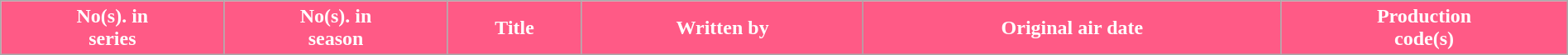<table class="wikitable plainrowheaders"  style="width:100%; margin-right:0;">
<tr>
<th scope="col" style="background:#FF5A86; color:#fff;">No(s). in<br>series</th>
<th scope="col" style="background:#FF5A86; color:#fff;">No(s). in<br>season</th>
<th scope="col" style="background:#FF5A86; color:#fff;">Title</th>
<th scope="col" style="background:#FF5A86; color:#fff;">Written by</th>
<th scope="col" style="background:#FF5A86; color:#fff;">Original air date</th>
<th scope="col" style="background:#FF5A86; color:#fff;">Production<br>code(s)<br>











</th>
</tr>
</table>
